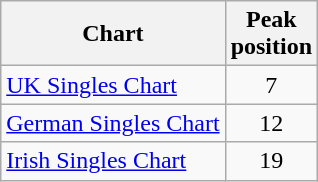<table class="wikitable sortable">
<tr>
<th>Chart</th>
<th>Peak<br>position</th>
</tr>
<tr>
<td><a href='#'>UK Singles Chart</a></td>
<td style="text-align:center;">7</td>
</tr>
<tr>
<td><a href='#'>German Singles Chart</a></td>
<td style="text-align:center;">12</td>
</tr>
<tr>
<td><a href='#'>Irish Singles Chart</a></td>
<td style="text-align:center;">19</td>
</tr>
</table>
